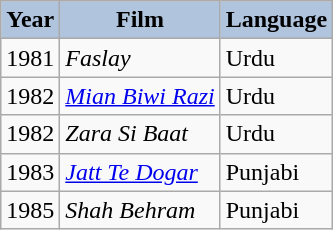<table class="wikitable sortable plainrowheaders">
<tr>
<th style="background:#B0C4DE;">Year</th>
<th style="background:#B0C4DE;">Film</th>
<th style="background:#B0C4DE;">Language</th>
</tr>
<tr>
<td>1981</td>
<td><em>Faslay</em></td>
<td>Urdu</td>
</tr>
<tr>
<td>1982</td>
<td><em><a href='#'>Mian Biwi Razi</a></em></td>
<td>Urdu</td>
</tr>
<tr>
<td>1982</td>
<td><em>Zara Si Baat</em></td>
<td>Urdu</td>
</tr>
<tr>
<td>1983</td>
<td><em><a href='#'>Jatt Te Dogar</a></em></td>
<td>Punjabi</td>
</tr>
<tr>
<td>1985</td>
<td><em>Shah Behram</em></td>
<td>Punjabi</td>
</tr>
</table>
